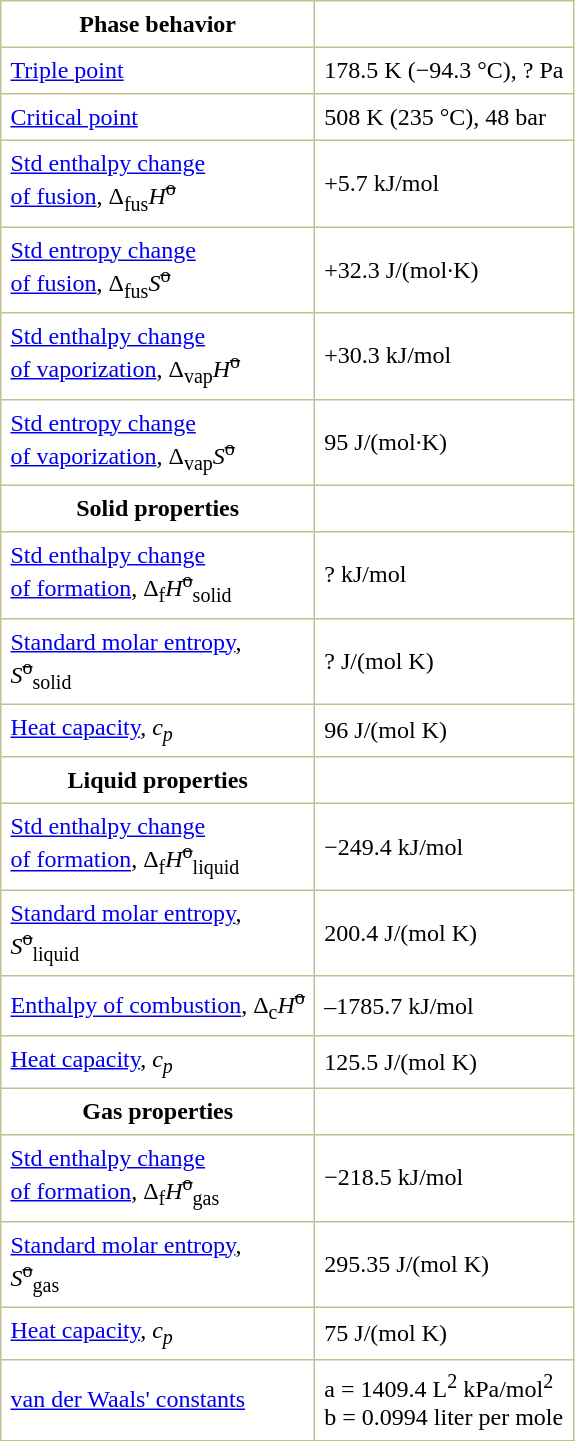<table border="1" cellspacing="0" cellpadding="6" style="margin: 0 0 0 0.5em; background: #FFFFFF; border-collapse: collapse; border-color: #C0C090;">
<tr>
<th>Phase behavior</th>
</tr>
<tr>
<td><a href='#'>Triple point</a></td>
<td>178.5 K (−94.3 °C), ? Pa</td>
</tr>
<tr>
<td><a href='#'>Critical point</a></td>
<td>508 K (235 °C), 48 bar</td>
</tr>
<tr>
<td><a href='#'>Std enthalpy change<br>of fusion</a>, Δ<sub>fus</sub><em>H</em><sup><s>o</s></sup></td>
<td>+5.7 kJ/mol</td>
</tr>
<tr>
<td><a href='#'>Std entropy change<br>of fusion</a>, Δ<sub>fus</sub><em>S</em><sup><s>o</s></sup></td>
<td>+32.3 J/(mol·K)</td>
</tr>
<tr>
<td><a href='#'>Std enthalpy change<br>of vaporization</a>, Δ<sub>vap</sub><em>H</em><sup><s>o</s></sup></td>
<td>+30.3 kJ/mol</td>
</tr>
<tr>
<td><a href='#'>Std entropy change<br>of vaporization</a>, Δ<sub>vap</sub><em>S</em><sup><s>o</s></sup></td>
<td>95 J/(mol·K)</td>
</tr>
<tr>
<th>Solid properties</th>
</tr>
<tr>
<td><a href='#'>Std enthalpy change<br>of formation</a>, Δ<sub>f</sub><em>H</em><sup><s>o</s></sup><sub>solid</sub></td>
<td>? kJ/mol</td>
</tr>
<tr>
<td><a href='#'>Standard molar entropy</a>,<br><em>S</em><sup><s>o</s></sup><sub>solid</sub></td>
<td>? J/(mol K)</td>
</tr>
<tr>
<td><a href='#'>Heat capacity</a>, <em>c<sub>p</sub></em> </td>
<td>96 J/(mol K)</td>
</tr>
<tr>
<th>Liquid properties</th>
</tr>
<tr>
<td><a href='#'>Std enthalpy change<br>of formation</a>, Δ<sub>f</sub><em>H</em><sup><s>o</s></sup><sub>liquid</sub></td>
<td>−249.4 kJ/mol</td>
</tr>
<tr>
<td><a href='#'>Standard molar entropy</a>,<br><em>S</em><sup><s>o</s></sup><sub>liquid</sub></td>
<td>200.4 J/(mol K)</td>
</tr>
<tr>
<td><a href='#'>Enthalpy of combustion</a>, Δ<sub>c</sub><em>H</em><sup><s>o</s></sup></td>
<td>–1785.7 kJ/mol</td>
</tr>
<tr>
<td><a href='#'>Heat capacity</a>, <em>c<sub>p</sub></em></td>
<td>125.5 J/(mol K)</td>
</tr>
<tr>
<th>Gas properties</th>
</tr>
<tr>
<td><a href='#'>Std enthalpy change<br>of formation</a>, Δ<sub>f</sub><em>H</em><sup><s>o</s></sup><sub>gas</sub></td>
<td>−218.5 kJ/mol</td>
</tr>
<tr>
<td><a href='#'>Standard molar entropy</a>,<br><em>S</em><sup><s>o</s></sup><sub>gas</sub></td>
<td>295.35 J/(mol K)</td>
</tr>
<tr>
<td><a href='#'>Heat capacity</a>, <em>c<sub>p</sub></em></td>
<td>75 J/(mol K)</td>
</tr>
<tr>
<td><a href='#'>van der Waals' constants</a></td>
<td>a = 1409.4 L<sup>2</sup> kPa/mol<sup>2</sup><br> b = 0.0994 liter per mole</td>
</tr>
<tr>
</tr>
</table>
